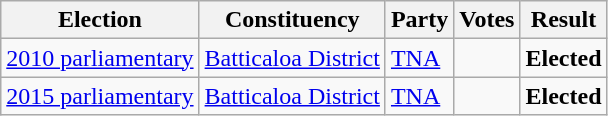<table class="wikitable" style="text-align:left;">
<tr>
<th scope=col>Election</th>
<th scope=col>Constituency</th>
<th scope=col>Party</th>
<th scope=col>Votes</th>
<th scope=col>Result</th>
</tr>
<tr>
<td><a href='#'>2010 parliamentary</a></td>
<td><a href='#'>Batticaloa District</a></td>
<td><a href='#'>TNA</a></td>
<td align=right></td>
<td><strong>Elected</strong></td>
</tr>
<tr>
<td><a href='#'>2015 parliamentary</a></td>
<td><a href='#'>Batticaloa District</a></td>
<td><a href='#'>TNA</a></td>
<td align=right></td>
<td><strong>Elected</strong></td>
</tr>
</table>
